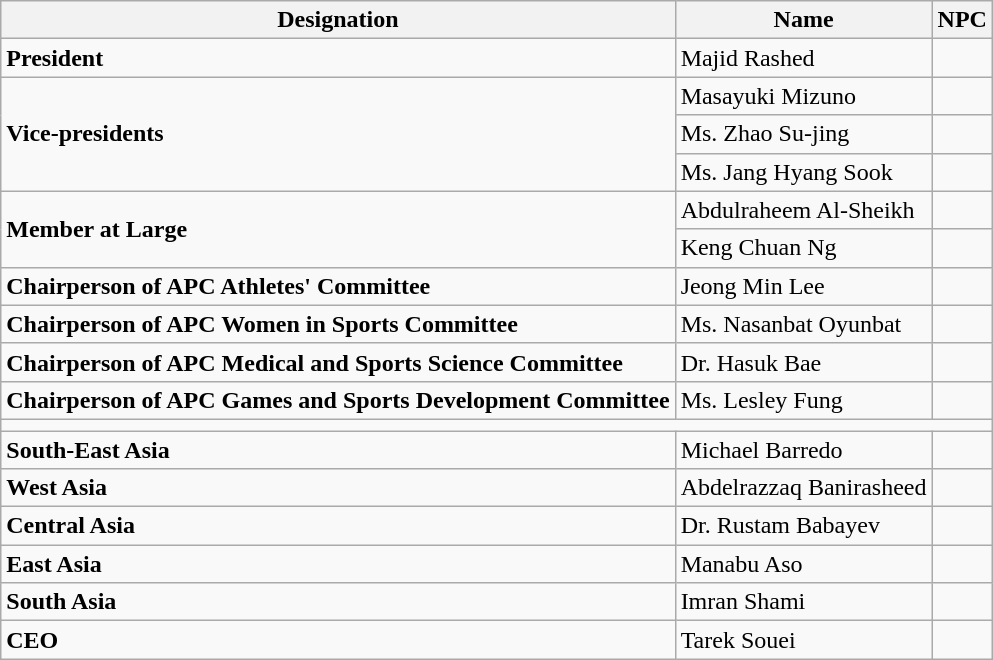<table class="wikitable">
<tr>
<th>Designation</th>
<th>Name</th>
<th>NPC</th>
</tr>
<tr>
<td><strong>President</strong></td>
<td>Majid Rashed</td>
<td></td>
</tr>
<tr>
<td rowspan="3"><strong>Vice-presidents</strong></td>
<td>Masayuki Mizuno</td>
<td></td>
</tr>
<tr>
<td>Ms. Zhao Su-jing</td>
<td></td>
</tr>
<tr>
<td>Ms. Jang Hyang Sook</td>
<td></td>
</tr>
<tr>
<td rowspan="2"><strong>Member at Large</strong></td>
<td>Abdulraheem Al-Sheikh</td>
<td></td>
</tr>
<tr>
<td>Keng Chuan Ng</td>
<td></td>
</tr>
<tr>
<td><strong>Chairperson of APC Athletes' Committee</strong></td>
<td>Jeong Min Lee</td>
<td></td>
</tr>
<tr>
<td><strong>Chairperson of APC Women in Sports Committee</strong></td>
<td>Ms. Nasanbat Oyunbat</td>
<td></td>
</tr>
<tr>
<td><strong>Chairperson of APC Medical and Sports Science Committee</strong></td>
<td>Dr. Hasuk Bae</td>
<td></td>
</tr>
<tr>
<td><strong>Chairperson of APC Games and Sports Development Committee</strong></td>
<td>Ms. Lesley Fung</td>
<td></td>
</tr>
<tr>
<td colspan=3></td>
</tr>
<tr>
<td><strong>South-East Asia</strong></td>
<td>Michael Barredo</td>
<td></td>
</tr>
<tr>
<td><strong>West Asia</strong></td>
<td>Abdelrazzaq Banirasheed</td>
<td></td>
</tr>
<tr>
<td><strong>Central Asia</strong></td>
<td>Dr. Rustam Babayev</td>
<td></td>
</tr>
<tr>
<td><strong>East Asia</strong></td>
<td>Manabu Aso</td>
<td></td>
</tr>
<tr>
<td><strong>South Asia</strong></td>
<td>Imran Shami</td>
<td></td>
</tr>
<tr>
<td><strong>CEO</strong></td>
<td>Tarek Souei</td>
<td></td>
</tr>
</table>
